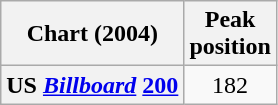<table class="wikitable plainrowheaders">
<tr>
<th>Chart (2004)</th>
<th align="center">Peak<br> position</th>
</tr>
<tr>
<th scope="row">US <em><a href='#'>Billboard</a></em> <a href='#'>200</a></th>
<td align="center">182</td>
</tr>
</table>
